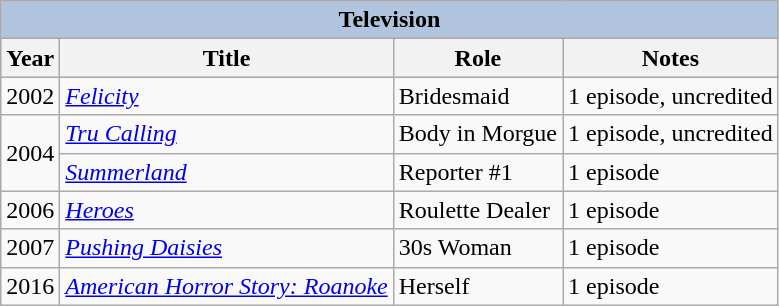<table class="wikitable">
<tr style="background:#ccc; text-align:center;">
<th colspan="4" style="background: LightSteelBlue;">Television</th>
</tr>
<tr style="background:#ccc; text-align:center;">
<th>Year</th>
<th>Title</th>
<th>Role</th>
<th>Notes</th>
</tr>
<tr>
<td>2002</td>
<td><em><a href='#'>Felicity</a></em></td>
<td>Bridesmaid</td>
<td>1 episode, uncredited</td>
</tr>
<tr>
<td rowspan=2>2004</td>
<td><em><a href='#'>Tru Calling</a></em></td>
<td>Body in Morgue</td>
<td>1 episode, uncredited</td>
</tr>
<tr>
<td><em><a href='#'>Summerland</a></em></td>
<td>Reporter #1</td>
<td>1 episode</td>
</tr>
<tr>
<td>2006</td>
<td><em><a href='#'>Heroes</a></em></td>
<td>Roulette Dealer</td>
<td>1 episode</td>
</tr>
<tr>
<td>2007</td>
<td><em><a href='#'>Pushing Daisies</a></em></td>
<td>30s Woman</td>
<td>1 episode</td>
</tr>
<tr>
<td>2016</td>
<td><em><a href='#'>American Horror Story: Roanoke</a></em></td>
<td>Herself</td>
<td>1 episode</td>
</tr>
</table>
